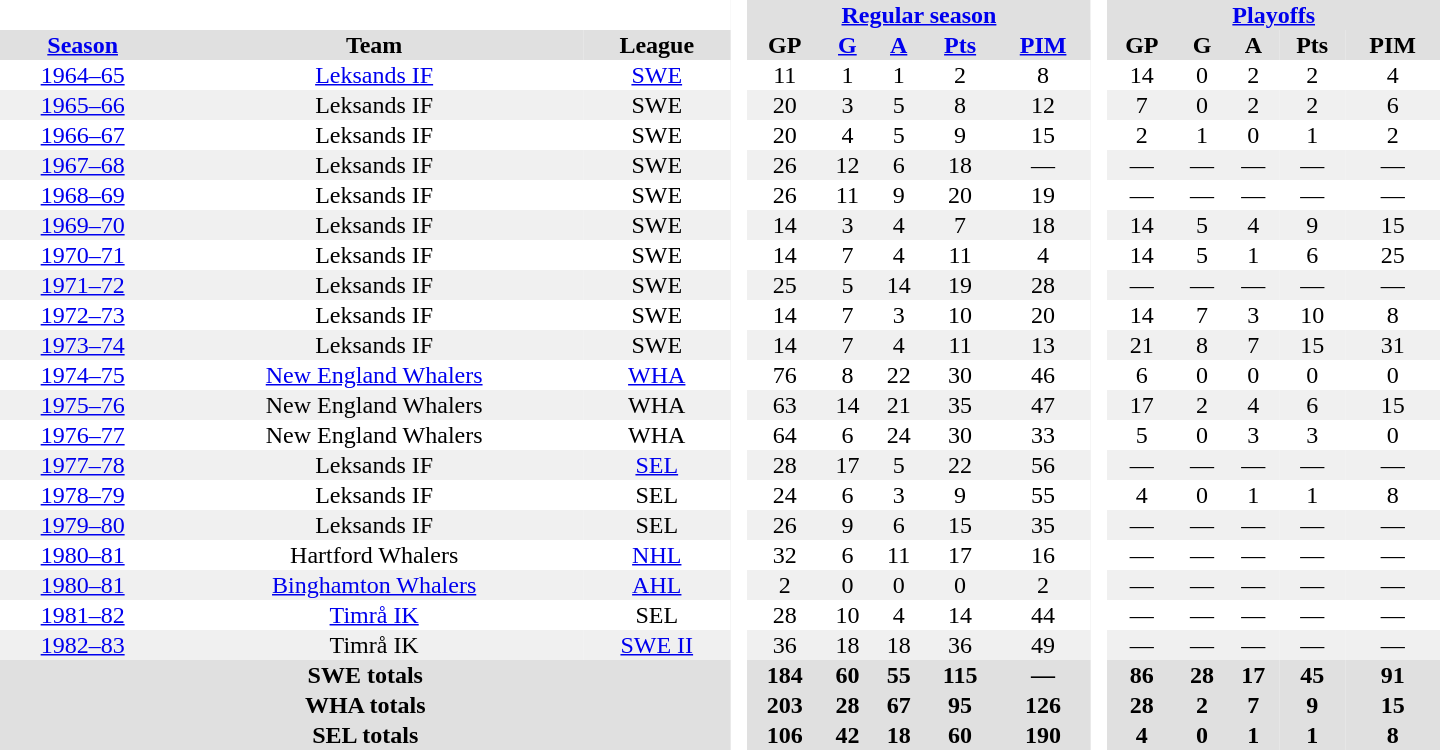<table border="0" cellpadding="1" cellspacing="0" style="text-align:center; width:60em">
<tr bgcolor="#e0e0e0">
<th colspan="3" bgcolor="#ffffff"> </th>
<th rowspan="99" bgcolor="#ffffff"> </th>
<th colspan="5"><a href='#'>Regular season</a></th>
<th rowspan="99" bgcolor="#ffffff"> </th>
<th colspan="5"><a href='#'>Playoffs</a></th>
</tr>
<tr bgcolor="#e0e0e0">
<th><a href='#'>Season</a></th>
<th>Team</th>
<th>League</th>
<th>GP</th>
<th><a href='#'>G</a></th>
<th><a href='#'>A</a></th>
<th><a href='#'>Pts</a></th>
<th><a href='#'>PIM</a></th>
<th>GP</th>
<th>G</th>
<th>A</th>
<th>Pts</th>
<th>PIM</th>
</tr>
<tr>
<td><a href='#'>1964–65</a></td>
<td><a href='#'>Leksands IF</a></td>
<td><a href='#'>SWE</a></td>
<td>11</td>
<td>1</td>
<td>1</td>
<td>2</td>
<td>8</td>
<td>14</td>
<td>0</td>
<td>2</td>
<td>2</td>
<td>4</td>
</tr>
<tr bgcolor="#f0f0f0">
<td><a href='#'>1965–66</a></td>
<td>Leksands IF</td>
<td>SWE</td>
<td>20</td>
<td>3</td>
<td>5</td>
<td>8</td>
<td>12</td>
<td>7</td>
<td>0</td>
<td>2</td>
<td>2</td>
<td>6</td>
</tr>
<tr>
<td><a href='#'>1966–67</a></td>
<td>Leksands IF</td>
<td>SWE</td>
<td>20</td>
<td>4</td>
<td>5</td>
<td>9</td>
<td>15</td>
<td>2</td>
<td>1</td>
<td>0</td>
<td>1</td>
<td>2</td>
</tr>
<tr bgcolor="#f0f0f0">
<td><a href='#'>1967–68</a></td>
<td>Leksands IF</td>
<td>SWE</td>
<td>26</td>
<td>12</td>
<td>6</td>
<td>18</td>
<td>—</td>
<td>—</td>
<td>—</td>
<td>—</td>
<td>—</td>
<td>—</td>
</tr>
<tr>
<td><a href='#'>1968–69</a></td>
<td>Leksands IF</td>
<td>SWE</td>
<td>26</td>
<td>11</td>
<td>9</td>
<td>20</td>
<td>19</td>
<td>—</td>
<td>—</td>
<td>—</td>
<td>—</td>
<td>—</td>
</tr>
<tr bgcolor="#f0f0f0">
<td><a href='#'>1969–70</a></td>
<td>Leksands IF</td>
<td>SWE</td>
<td>14</td>
<td>3</td>
<td>4</td>
<td>7</td>
<td>18</td>
<td>14</td>
<td>5</td>
<td>4</td>
<td>9</td>
<td>15</td>
</tr>
<tr>
<td><a href='#'>1970–71</a></td>
<td>Leksands IF</td>
<td>SWE</td>
<td>14</td>
<td>7</td>
<td>4</td>
<td>11</td>
<td>4</td>
<td>14</td>
<td>5</td>
<td>1</td>
<td>6</td>
<td>25</td>
</tr>
<tr bgcolor="#f0f0f0">
<td><a href='#'>1971–72</a></td>
<td>Leksands IF</td>
<td>SWE</td>
<td>25</td>
<td>5</td>
<td>14</td>
<td>19</td>
<td>28</td>
<td>—</td>
<td>—</td>
<td>—</td>
<td>—</td>
<td>—</td>
</tr>
<tr>
<td><a href='#'>1972–73</a></td>
<td>Leksands IF</td>
<td>SWE</td>
<td>14</td>
<td>7</td>
<td>3</td>
<td>10</td>
<td>20</td>
<td>14</td>
<td>7</td>
<td>3</td>
<td>10</td>
<td>8</td>
</tr>
<tr bgcolor="#f0f0f0">
<td><a href='#'>1973–74</a></td>
<td>Leksands IF</td>
<td>SWE</td>
<td>14</td>
<td>7</td>
<td>4</td>
<td>11</td>
<td>13</td>
<td>21</td>
<td>8</td>
<td>7</td>
<td>15</td>
<td>31</td>
</tr>
<tr>
<td><a href='#'>1974–75</a></td>
<td><a href='#'>New England Whalers</a></td>
<td><a href='#'>WHA</a></td>
<td>76</td>
<td>8</td>
<td>22</td>
<td>30</td>
<td>46</td>
<td>6</td>
<td>0</td>
<td>0</td>
<td>0</td>
<td>0</td>
</tr>
<tr bgcolor="#f0f0f0">
<td><a href='#'>1975–76</a></td>
<td>New England Whalers</td>
<td>WHA</td>
<td>63</td>
<td>14</td>
<td>21</td>
<td>35</td>
<td>47</td>
<td>17</td>
<td>2</td>
<td>4</td>
<td>6</td>
<td>15</td>
</tr>
<tr>
<td><a href='#'>1976–77</a></td>
<td>New England Whalers</td>
<td>WHA</td>
<td>64</td>
<td>6</td>
<td>24</td>
<td>30</td>
<td>33</td>
<td>5</td>
<td>0</td>
<td>3</td>
<td>3</td>
<td>0</td>
</tr>
<tr bgcolor="#f0f0f0">
<td><a href='#'>1977–78</a></td>
<td>Leksands IF</td>
<td><a href='#'>SEL</a></td>
<td>28</td>
<td>17</td>
<td>5</td>
<td>22</td>
<td>56</td>
<td>—</td>
<td>—</td>
<td>—</td>
<td>—</td>
<td>—</td>
</tr>
<tr>
<td><a href='#'>1978–79</a></td>
<td>Leksands IF</td>
<td>SEL</td>
<td>24</td>
<td>6</td>
<td>3</td>
<td>9</td>
<td>55</td>
<td>4</td>
<td>0</td>
<td>1</td>
<td>1</td>
<td>8</td>
</tr>
<tr bgcolor="#f0f0f0">
<td><a href='#'>1979–80</a></td>
<td>Leksands IF</td>
<td>SEL</td>
<td>26</td>
<td>9</td>
<td>6</td>
<td>15</td>
<td>35</td>
<td>—</td>
<td>—</td>
<td>—</td>
<td>—</td>
<td>—</td>
</tr>
<tr>
<td><a href='#'>1980–81</a></td>
<td>Hartford Whalers</td>
<td><a href='#'>NHL</a></td>
<td>32</td>
<td>6</td>
<td>11</td>
<td>17</td>
<td>16</td>
<td>—</td>
<td>—</td>
<td>—</td>
<td>—</td>
<td>—</td>
</tr>
<tr bgcolor="#f0f0f0">
<td><a href='#'>1980–81</a></td>
<td><a href='#'>Binghamton Whalers</a></td>
<td><a href='#'>AHL</a></td>
<td>2</td>
<td>0</td>
<td>0</td>
<td>0</td>
<td>2</td>
<td>—</td>
<td>—</td>
<td>—</td>
<td>—</td>
<td>—</td>
</tr>
<tr>
<td><a href='#'>1981–82</a></td>
<td><a href='#'>Timrå IK</a></td>
<td>SEL</td>
<td>28</td>
<td>10</td>
<td>4</td>
<td>14</td>
<td>44</td>
<td>—</td>
<td>—</td>
<td>—</td>
<td>—</td>
<td>—</td>
</tr>
<tr bgcolor="#f0f0f0">
<td><a href='#'>1982–83</a></td>
<td>Timrå IK</td>
<td><a href='#'>SWE II</a></td>
<td>36</td>
<td>18</td>
<td>18</td>
<td>36</td>
<td>49</td>
<td>—</td>
<td>—</td>
<td>—</td>
<td>—</td>
<td>—</td>
</tr>
<tr bgcolor="#e0e0e0">
<th colspan="3">SWE totals</th>
<th>184</th>
<th>60</th>
<th>55</th>
<th>115</th>
<th>—</th>
<th>86</th>
<th>28</th>
<th>17</th>
<th>45</th>
<th>91</th>
</tr>
<tr bgcolor="#e0e0e0">
<th colspan="3">WHA totals</th>
<th>203</th>
<th>28</th>
<th>67</th>
<th>95</th>
<th>126</th>
<th>28</th>
<th>2</th>
<th>7</th>
<th>9</th>
<th>15</th>
</tr>
<tr bgcolor="#e0e0e0">
<th colspan="3">SEL totals</th>
<th>106</th>
<th>42</th>
<th>18</th>
<th>60</th>
<th>190</th>
<th>4</th>
<th>0</th>
<th>1</th>
<th>1</th>
<th>8</th>
</tr>
</table>
